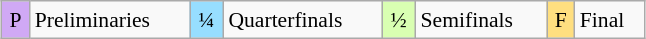<table class="wikitable" style="margin:0.5em auto; font-size:90%; line-height:1.25em;" width=34%;>
<tr>
<td style="background-color:#D0A9F5;text-align:center;">P</td>
<td>Preliminaries</td>
<td style="background-color:#97DEFF;text-align:center;">¼</td>
<td>Quarterfinals</td>
<td style="background-color:#D9FFB2;text-align:center;">½</td>
<td>Semifinals</td>
<td style="background-color:#FFDF80;text-align:center;">F</td>
<td>Final</td>
</tr>
</table>
